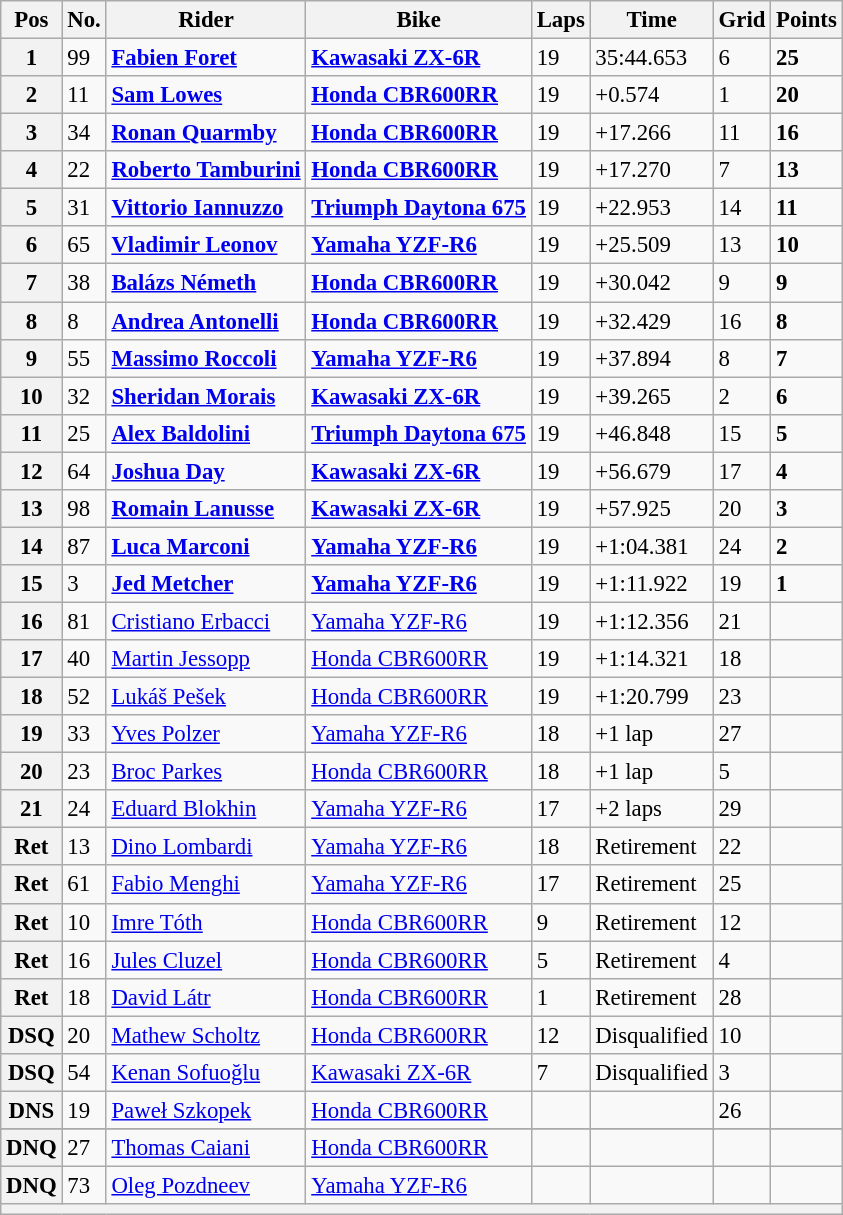<table class="wikitable" style="font-size: 95%;">
<tr>
<th>Pos</th>
<th>No.</th>
<th>Rider</th>
<th>Bike</th>
<th>Laps</th>
<th>Time</th>
<th>Grid</th>
<th>Points</th>
</tr>
<tr>
<th>1</th>
<td>99</td>
<td> <strong><a href='#'>Fabien Foret</a></strong></td>
<td><strong><a href='#'>Kawasaki ZX-6R</a></strong></td>
<td>19</td>
<td>35:44.653</td>
<td>6</td>
<td><strong>25</strong></td>
</tr>
<tr>
<th>2</th>
<td>11</td>
<td> <strong><a href='#'>Sam Lowes</a></strong></td>
<td><strong><a href='#'>Honda CBR600RR</a></strong></td>
<td>19</td>
<td>+0.574</td>
<td>1</td>
<td><strong>20</strong></td>
</tr>
<tr>
<th>3</th>
<td>34</td>
<td> <strong><a href='#'>Ronan Quarmby</a></strong></td>
<td><strong><a href='#'>Honda CBR600RR</a></strong></td>
<td>19</td>
<td>+17.266</td>
<td>11</td>
<td><strong>16</strong></td>
</tr>
<tr>
<th>4</th>
<td>22</td>
<td> <strong><a href='#'>Roberto Tamburini</a></strong></td>
<td><strong><a href='#'>Honda CBR600RR</a></strong></td>
<td>19</td>
<td>+17.270</td>
<td>7</td>
<td><strong>13</strong></td>
</tr>
<tr>
<th>5</th>
<td>31</td>
<td> <strong><a href='#'>Vittorio Iannuzzo</a></strong></td>
<td><strong><a href='#'>Triumph Daytona 675</a></strong></td>
<td>19</td>
<td>+22.953</td>
<td>14</td>
<td><strong>11</strong></td>
</tr>
<tr>
<th>6</th>
<td>65</td>
<td> <strong><a href='#'>Vladimir Leonov</a></strong></td>
<td><strong><a href='#'>Yamaha YZF-R6</a></strong></td>
<td>19</td>
<td>+25.509</td>
<td>13</td>
<td><strong>10</strong></td>
</tr>
<tr>
<th>7</th>
<td>38</td>
<td> <strong><a href='#'>Balázs Németh</a></strong></td>
<td><strong><a href='#'>Honda CBR600RR</a></strong></td>
<td>19</td>
<td>+30.042</td>
<td>9</td>
<td><strong>9</strong></td>
</tr>
<tr>
<th>8</th>
<td>8</td>
<td> <strong><a href='#'>Andrea Antonelli</a></strong></td>
<td><strong><a href='#'>Honda CBR600RR</a></strong></td>
<td>19</td>
<td>+32.429</td>
<td>16</td>
<td><strong>8</strong></td>
</tr>
<tr>
<th>9</th>
<td>55</td>
<td> <strong><a href='#'>Massimo Roccoli</a></strong></td>
<td><strong><a href='#'>Yamaha YZF-R6</a></strong></td>
<td>19</td>
<td>+37.894</td>
<td>8</td>
<td><strong>7</strong></td>
</tr>
<tr>
<th>10</th>
<td>32</td>
<td> <strong><a href='#'>Sheridan Morais</a></strong></td>
<td><strong><a href='#'>Kawasaki ZX-6R</a></strong></td>
<td>19</td>
<td>+39.265</td>
<td>2</td>
<td><strong>6</strong></td>
</tr>
<tr>
<th>11</th>
<td>25</td>
<td> <strong><a href='#'>Alex Baldolini</a></strong></td>
<td><strong><a href='#'>Triumph Daytona 675</a></strong></td>
<td>19</td>
<td>+46.848</td>
<td>15</td>
<td><strong>5</strong></td>
</tr>
<tr>
<th>12</th>
<td>64</td>
<td> <strong><a href='#'>Joshua Day</a></strong></td>
<td><strong><a href='#'>Kawasaki ZX-6R</a></strong></td>
<td>19</td>
<td>+56.679</td>
<td>17</td>
<td><strong>4</strong></td>
</tr>
<tr>
<th>13</th>
<td>98</td>
<td> <strong><a href='#'>Romain Lanusse</a></strong></td>
<td><strong><a href='#'>Kawasaki ZX-6R</a></strong></td>
<td>19</td>
<td>+57.925</td>
<td>20</td>
<td><strong>3</strong></td>
</tr>
<tr>
<th>14</th>
<td>87</td>
<td> <strong><a href='#'>Luca Marconi</a></strong></td>
<td><strong><a href='#'>Yamaha YZF-R6</a></strong></td>
<td>19</td>
<td>+1:04.381</td>
<td>24</td>
<td><strong>2</strong></td>
</tr>
<tr>
<th>15</th>
<td>3</td>
<td> <strong><a href='#'>Jed Metcher</a></strong></td>
<td><strong><a href='#'>Yamaha YZF-R6</a></strong></td>
<td>19</td>
<td>+1:11.922</td>
<td>19</td>
<td><strong>1</strong></td>
</tr>
<tr>
<th>16</th>
<td>81</td>
<td> <a href='#'>Cristiano Erbacci</a></td>
<td><a href='#'>Yamaha YZF-R6</a></td>
<td>19</td>
<td>+1:12.356</td>
<td>21</td>
<td></td>
</tr>
<tr>
<th>17</th>
<td>40</td>
<td> <a href='#'>Martin Jessopp</a></td>
<td><a href='#'>Honda CBR600RR</a></td>
<td>19</td>
<td>+1:14.321</td>
<td>18</td>
<td></td>
</tr>
<tr>
<th>18</th>
<td>52</td>
<td> <a href='#'>Lukáš Pešek</a></td>
<td><a href='#'>Honda CBR600RR</a></td>
<td>19</td>
<td>+1:20.799</td>
<td>23</td>
<td></td>
</tr>
<tr>
<th>19</th>
<td>33</td>
<td> <a href='#'>Yves Polzer</a></td>
<td><a href='#'>Yamaha YZF-R6</a></td>
<td>18</td>
<td>+1 lap</td>
<td>27</td>
<td></td>
</tr>
<tr>
<th>20</th>
<td>23</td>
<td> <a href='#'>Broc Parkes</a></td>
<td><a href='#'>Honda CBR600RR</a></td>
<td>18</td>
<td>+1 lap</td>
<td>5</td>
<td></td>
</tr>
<tr>
<th>21</th>
<td>24</td>
<td> <a href='#'>Eduard Blokhin</a></td>
<td><a href='#'>Yamaha YZF-R6</a></td>
<td>17</td>
<td>+2 laps</td>
<td>29</td>
<td></td>
</tr>
<tr>
<th>Ret</th>
<td>13</td>
<td> <a href='#'>Dino Lombardi</a></td>
<td><a href='#'>Yamaha YZF-R6</a></td>
<td>18</td>
<td>Retirement</td>
<td>22</td>
<td></td>
</tr>
<tr>
<th>Ret</th>
<td>61</td>
<td> <a href='#'>Fabio Menghi</a></td>
<td><a href='#'>Yamaha YZF-R6</a></td>
<td>17</td>
<td>Retirement</td>
<td>25</td>
<td></td>
</tr>
<tr>
<th>Ret</th>
<td>10</td>
<td> <a href='#'>Imre Tóth</a></td>
<td><a href='#'>Honda CBR600RR</a></td>
<td>9</td>
<td>Retirement</td>
<td>12</td>
<td></td>
</tr>
<tr>
<th>Ret</th>
<td>16</td>
<td> <a href='#'>Jules Cluzel</a></td>
<td><a href='#'>Honda CBR600RR</a></td>
<td>5</td>
<td>Retirement</td>
<td>4</td>
<td></td>
</tr>
<tr>
<th>Ret</th>
<td>18</td>
<td> <a href='#'>David Látr</a></td>
<td><a href='#'>Honda CBR600RR</a></td>
<td>1</td>
<td>Retirement</td>
<td>28</td>
<td></td>
</tr>
<tr>
<th>DSQ</th>
<td>20</td>
<td> <a href='#'>Mathew Scholtz</a></td>
<td><a href='#'>Honda CBR600RR</a></td>
<td>12</td>
<td>Disqualified</td>
<td>10</td>
<td></td>
</tr>
<tr>
<th>DSQ</th>
<td>54</td>
<td> <a href='#'>Kenan Sofuoğlu</a></td>
<td><a href='#'>Kawasaki ZX-6R</a></td>
<td>7</td>
<td>Disqualified</td>
<td>3</td>
<td></td>
</tr>
<tr>
<th>DNS</th>
<td>19</td>
<td> <a href='#'>Paweł Szkopek</a></td>
<td><a href='#'>Honda CBR600RR</a></td>
<td></td>
<td></td>
<td>26</td>
<td></td>
</tr>
<tr>
</tr>
<tr>
<th>DNQ</th>
<td>27</td>
<td> <a href='#'>Thomas Caiani</a></td>
<td><a href='#'>Honda CBR600RR</a></td>
<td></td>
<td></td>
<td></td>
<td></td>
</tr>
<tr>
<th>DNQ</th>
<td>73</td>
<td> <a href='#'>Oleg Pozdneev</a></td>
<td><a href='#'>Yamaha YZF-R6</a></td>
<td></td>
<td></td>
<td></td>
<td></td>
</tr>
<tr>
<th colspan=8></th>
</tr>
</table>
